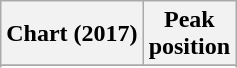<table class="wikitable plainrowheaders" style="text-align:center">
<tr>
<th>Chart (2017)</th>
<th>Peak<br>position</th>
</tr>
<tr>
</tr>
<tr>
</tr>
</table>
